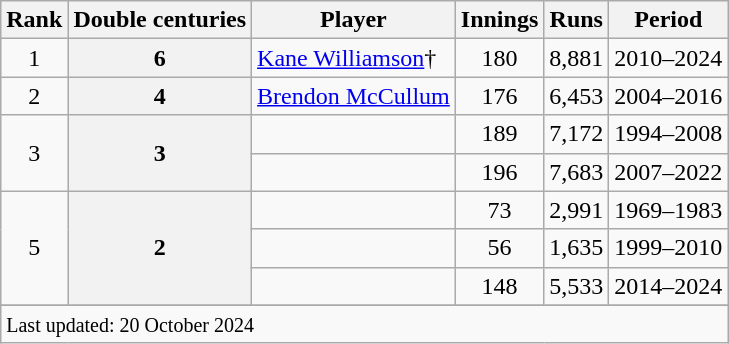<table class="wikitable plainrowheaders sortable">
<tr>
<th scope=col>Rank</th>
<th scope=col>Double centuries</th>
<th scope=col>Player</th>
<th scope=col>Innings</th>
<th scope=col>Runs</th>
<th scope=col>Period</th>
</tr>
<tr>
<td align=center rowspan=1>1</td>
<th scope="row" style="text-align:center;">6</th>
<td><a href='#'>Kane Williamson</a>†</td>
<td align=center>180</td>
<td align=center>8,881</td>
<td>2010–2024</td>
</tr>
<tr>
<td align=center>2</td>
<th scope="row" style="text-align:center;">4</th>
<td><a href='#'>Brendon McCullum</a></td>
<td align="center">176</td>
<td align="center">6,453</td>
<td>2004–2016</td>
</tr>
<tr>
<td align=center rowspan=2>3</td>
<th scope=row style=text-align:center; rowspan=2>3</th>
<td></td>
<td align=center>189</td>
<td align=center>7,172</td>
<td>1994–2008</td>
</tr>
<tr>
<td></td>
<td align=center>196</td>
<td align=center>7,683</td>
<td>2007–2022</td>
</tr>
<tr>
<td align=center rowspan=3>5</td>
<th scope=row style="text-align:center;" rowspan=3>2</th>
<td></td>
<td align=center>73</td>
<td align=center>2,991</td>
<td>1969–1983</td>
</tr>
<tr>
<td></td>
<td align=center>56</td>
<td align=center>1,635</td>
<td>1999–2010</td>
</tr>
<tr>
<td></td>
<td align=center>148</td>
<td align=center>5,533</td>
<td>2014–2024</td>
</tr>
<tr>
</tr>
<tr class=sortbottom>
<td colspan=6><small>Last updated: 20 October 2024</small></td>
</tr>
</table>
